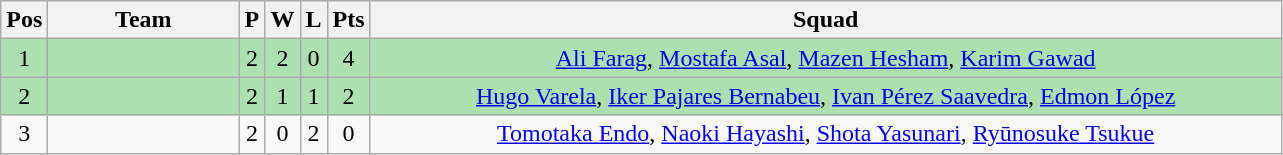<table class="wikitable" style="font-size: 100%">
<tr>
<th width=20>Pos</th>
<th width=120>Team</th>
<th width=10>P</th>
<th width=10>W</th>
<th width=10>L</th>
<th width=20>Pts</th>
<th width=600>Squad</th>
</tr>
<tr align=center style="background:#ACE1AF;">
<td>1</td>
<td align="left"></td>
<td>2</td>
<td>2</td>
<td>0</td>
<td>4</td>
<td><a href='#'>Ali Farag</a>, <a href='#'>Mostafa Asal</a>, <a href='#'>Mazen Hesham</a>, <a href='#'>Karim Gawad</a></td>
</tr>
<tr align=center style="background:#ACE1AF;">
<td>2</td>
<td align="left"></td>
<td>2</td>
<td>1</td>
<td>1</td>
<td>2</td>
<td><a href='#'>Hugo Varela</a>, <a href='#'>Iker Pajares Bernabeu</a>, <a href='#'>Ivan Pérez Saavedra</a>, <a href='#'>Edmon López</a></td>
</tr>
<tr align=center>
<td>3</td>
<td align="left"></td>
<td>2</td>
<td>0</td>
<td>2</td>
<td>0</td>
<td><a href='#'>Tomotaka Endo</a>, <a href='#'>Naoki Hayashi</a>, <a href='#'>Shota Yasunari</a>, <a href='#'>Ryūnosuke Tsukue</a></td>
</tr>
</table>
